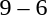<table style="text-align:center">
<tr>
<th width=200></th>
<th width=100></th>
<th width=200></th>
</tr>
<tr>
<td align=right><strong></strong></td>
<td>9 – 6</td>
<td align=left></td>
</tr>
</table>
